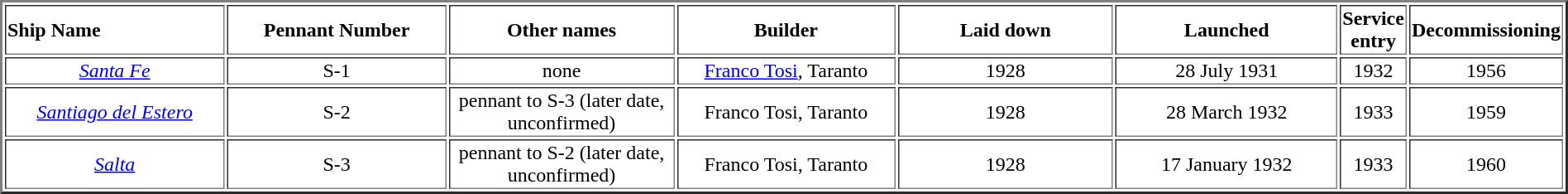<table width="100%" border="2">
<tr>
<th width="16%" align="left">Ship Name</th>
<th width="16%" align="center">Pennant Number</th>
<th width="16%" align="center">Other names</th>
<th width="16%" align="center">Builder</th>
<th width="16%" align="center">Laid down</th>
<th width="16%" align="center">Launched</th>
<th width="16%" align="center">Service entry</th>
<th width="16%" align="center">Decommissioning</th>
</tr>
<tr>
<td align="center"><a href='#'><em>Santa Fe</em></a></td>
<td align="center">S-1</td>
<td align="center">none</td>
<td align="center"><a href='#'>Franco Tosi</a>, Taranto</td>
<td align="center">1928</td>
<td align="center">28 July 1931</td>
<td align="center">1932</td>
<td align="center">1956</td>
</tr>
<tr>
<td align="center"><a href='#'><em>Santiago del Estero</em></a></td>
<td align="center">S-2</td>
<td align="center">pennant to S-3 (later date, unconfirmed)</td>
<td align="center">Franco Tosi, Taranto</td>
<td align="center">1928</td>
<td align="center">28 March 1932</td>
<td align="center">1933</td>
<td align="center">1959</td>
</tr>
<tr>
<td align="center"><a href='#'><em>Salta</em></a></td>
<td align="center">S-3</td>
<td align="center">pennant to S-2 (later date, unconfirmed)</td>
<td align="center">Franco Tosi, Taranto</td>
<td align="center">1928</td>
<td align="center">17 January 1932</td>
<td align="center">1933</td>
<td align="center">1960</td>
</tr>
</table>
